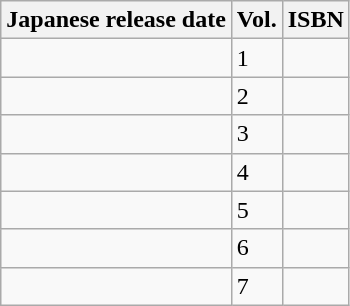<table class="wikitable">
<tr>
<th>Japanese release date</th>
<th>Vol.</th>
<th>ISBN</th>
</tr>
<tr>
<td></td>
<td>1</td>
<td></td>
</tr>
<tr>
<td></td>
<td>2</td>
<td></td>
</tr>
<tr>
<td></td>
<td>3</td>
<td></td>
</tr>
<tr>
<td></td>
<td>4</td>
<td></td>
</tr>
<tr>
<td></td>
<td>5</td>
<td></td>
</tr>
<tr>
<td></td>
<td>6</td>
<td></td>
</tr>
<tr>
<td></td>
<td>7</td>
<td></td>
</tr>
</table>
